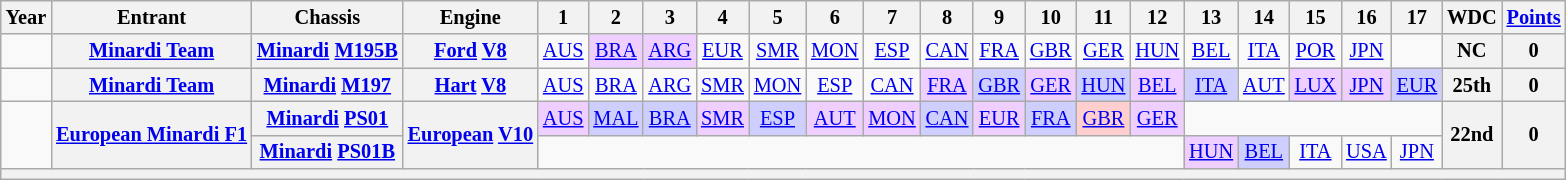<table class="wikitable" style="text-align:center; font-size:85%">
<tr>
<th>Year</th>
<th>Entrant</th>
<th>Chassis</th>
<th>Engine</th>
<th>1</th>
<th>2</th>
<th>3</th>
<th>4</th>
<th>5</th>
<th>6</th>
<th>7</th>
<th>8</th>
<th>9</th>
<th>10</th>
<th>11</th>
<th>12</th>
<th>13</th>
<th>14</th>
<th>15</th>
<th>16</th>
<th>17</th>
<th>WDC</th>
<th><a href='#'>Points</a></th>
</tr>
<tr>
<td></td>
<th nowrap><a href='#'>Minardi Team</a></th>
<th nowrap><a href='#'>Minardi</a> <a href='#'>M195B</a></th>
<th nowrap><a href='#'>Ford</a> <a href='#'>V8</a></th>
<td><a href='#'>AUS</a></td>
<td style="background:#EFCFFF;"><a href='#'>BRA</a><br></td>
<td style="background:#EFCFFF;"><a href='#'>ARG</a><br></td>
<td><a href='#'>EUR</a></td>
<td><a href='#'>SMR</a></td>
<td><a href='#'>MON</a></td>
<td><a href='#'>ESP</a></td>
<td><a href='#'>CAN</a></td>
<td><a href='#'>FRA</a></td>
<td><a href='#'>GBR</a></td>
<td><a href='#'>GER</a></td>
<td><a href='#'>HUN</a></td>
<td><a href='#'>BEL</a></td>
<td><a href='#'>ITA</a></td>
<td><a href='#'>POR</a></td>
<td><a href='#'>JPN</a></td>
<td></td>
<th>NC</th>
<th>0</th>
</tr>
<tr>
<td></td>
<th nowrap><a href='#'>Minardi Team</a></th>
<th nowrap><a href='#'>Minardi</a> <a href='#'>M197</a></th>
<th nowrap><a href='#'>Hart</a> <a href='#'>V8</a></th>
<td><a href='#'>AUS</a></td>
<td><a href='#'>BRA</a></td>
<td><a href='#'>ARG</a></td>
<td><a href='#'>SMR</a></td>
<td><a href='#'>MON</a></td>
<td><a href='#'>ESP</a></td>
<td><a href='#'>CAN</a></td>
<td style="background:#EFCFFF;"><a href='#'>FRA</a><br></td>
<td style="background:#CFCFFF;"><a href='#'>GBR</a><br></td>
<td style="background:#EFCFFF;"><a href='#'>GER</a><br></td>
<td style="background:#CFCFFF;"><a href='#'>HUN</a><br></td>
<td style="background:#EFCFFF;"><a href='#'>BEL</a><br></td>
<td style="background:#CFCFFF;"><a href='#'>ITA</a><br></td>
<td><a href='#'>AUT</a><br></td>
<td style="background:#EFCFFF;"><a href='#'>LUX</a><br></td>
<td style="background:#EFCFFF;"><a href='#'>JPN</a><br></td>
<td style="background:#CFCFFF;"><a href='#'>EUR</a><br></td>
<th>25th</th>
<th>0</th>
</tr>
<tr>
<td rowspan=2></td>
<th rowspan=2 nowrap><a href='#'>European Minardi F1</a></th>
<th nowrap><a href='#'>Minardi</a> <a href='#'>PS01</a></th>
<th rowspan=2 nowrap><a href='#'>European</a> <a href='#'>V10</a></th>
<td style="background:#EFCFFF;"><a href='#'>AUS</a><br></td>
<td style="background:#CFCFFF;"><a href='#'>MAL</a><br></td>
<td style="background:#CFCFFF;"><a href='#'>BRA</a><br></td>
<td style="background:#EFCFFF;"><a href='#'>SMR</a><br></td>
<td style="background:#CFCFFF;"><a href='#'>ESP</a><br></td>
<td style="background:#EFCFFF;"><a href='#'>AUT</a><br></td>
<td style="background:#EFCFFF;"><a href='#'>MON</a><br></td>
<td style="background:#CFCFFF;"><a href='#'>CAN</a><br></td>
<td style="background:#EFCFFF;"><a href='#'>EUR</a><br></td>
<td style="background:#CFCFFF;"><a href='#'>FRA</a><br></td>
<td style="background:#FFCFCF;"><a href='#'>GBR</a><br></td>
<td style="background:#EFCFFF;"><a href='#'>GER</a><br></td>
<td colspan=5></td>
<th rowspan=2>22nd</th>
<th rowspan=2>0</th>
</tr>
<tr>
<th nowrap><a href='#'>Minardi</a> <a href='#'>PS01B</a></th>
<td colspan=12></td>
<td style="background:#EFCFFF;"><a href='#'>HUN</a><br></td>
<td style="background:#CFCFFF;"><a href='#'>BEL</a><br></td>
<td><a href='#'>ITA</a></td>
<td><a href='#'>USA</a></td>
<td><a href='#'>JPN</a></td>
</tr>
<tr>
<th colspan="23"></th>
</tr>
</table>
